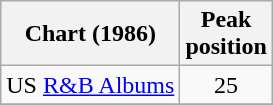<table class="wikitable sortable">
<tr>
<th>Chart (1986)</th>
<th>Peak<br>position</th>
</tr>
<tr>
<td>US <a href='#'>R&B Albums</a></td>
<td style="text-align:center;">25</td>
</tr>
<tr>
</tr>
</table>
